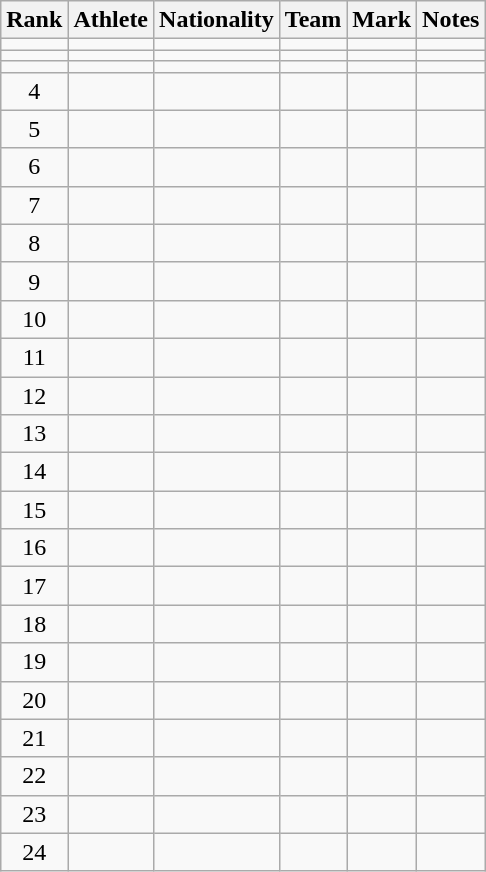<table class="wikitable sortable plainrowheaders" style="text-align:center">
<tr>
<th scope="col">Rank</th>
<th scope="col">Athlete</th>
<th scope="col">Nationality</th>
<th scope="col">Team</th>
<th scope="col">Mark</th>
<th scope="col">Notes</th>
</tr>
<tr>
<td></td>
<td align=left></td>
<td align=left></td>
<td></td>
<td></td>
<td></td>
</tr>
<tr>
<td></td>
<td align=left></td>
<td align=left></td>
<td></td>
<td></td>
<td></td>
</tr>
<tr>
<td></td>
<td align=left></td>
<td align=left></td>
<td></td>
<td></td>
<td></td>
</tr>
<tr>
<td>4</td>
<td align=left></td>
<td align=left></td>
<td></td>
<td></td>
<td></td>
</tr>
<tr>
<td>5</td>
<td align=left></td>
<td align=left></td>
<td></td>
<td></td>
<td></td>
</tr>
<tr>
<td>6</td>
<td align=left></td>
<td align=left></td>
<td></td>
<td></td>
<td></td>
</tr>
<tr>
<td>7</td>
<td align=left></td>
<td align=left></td>
<td></td>
<td></td>
<td></td>
</tr>
<tr>
<td>8</td>
<td align=left></td>
<td align=left></td>
<td></td>
<td></td>
<td></td>
</tr>
<tr>
<td>9</td>
<td align=left></td>
<td align=left></td>
<td></td>
<td></td>
<td></td>
</tr>
<tr>
<td>10</td>
<td align=left></td>
<td align=left></td>
<td></td>
<td></td>
<td></td>
</tr>
<tr>
<td>11</td>
<td align=left></td>
<td align=left></td>
<td></td>
<td></td>
<td></td>
</tr>
<tr>
<td>12</td>
<td align=left></td>
<td align=left></td>
<td></td>
<td></td>
<td></td>
</tr>
<tr>
<td>13</td>
<td align=left></td>
<td align=left></td>
<td></td>
<td></td>
<td></td>
</tr>
<tr>
<td>14</td>
<td align=left></td>
<td align=left></td>
<td></td>
<td></td>
<td></td>
</tr>
<tr>
<td>15</td>
<td align=left></td>
<td align=left></td>
<td></td>
<td></td>
<td></td>
</tr>
<tr>
<td>16</td>
<td align=left></td>
<td align=left></td>
<td></td>
<td></td>
<td></td>
</tr>
<tr>
<td>17</td>
<td align=left></td>
<td align=left></td>
<td></td>
<td></td>
<td></td>
</tr>
<tr>
<td>18</td>
<td align=left></td>
<td align=left></td>
<td></td>
<td></td>
<td></td>
</tr>
<tr>
<td>19</td>
<td align=left></td>
<td align=left></td>
<td></td>
<td></td>
<td></td>
</tr>
<tr>
<td>20</td>
<td align=left></td>
<td align=left></td>
<td></td>
<td></td>
<td></td>
</tr>
<tr>
<td>21</td>
<td align=left></td>
<td align=left></td>
<td></td>
<td></td>
<td></td>
</tr>
<tr>
<td>22</td>
<td align=left></td>
<td align=left></td>
<td></td>
<td></td>
<td></td>
</tr>
<tr>
<td>23</td>
<td align=left></td>
<td align=left></td>
<td></td>
<td></td>
<td></td>
</tr>
<tr>
<td>24</td>
<td align=left></td>
<td align=left></td>
<td></td>
<td></td>
<td></td>
</tr>
</table>
